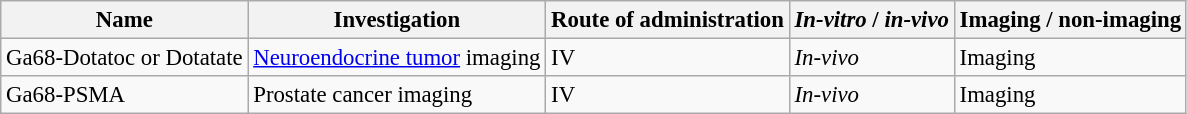<table class="wikitable" style="font-size:95%">
<tr>
<th>Name</th>
<th>Investigation</th>
<th>Route of administration</th>
<th><em>In-vitro</em> / <em>in-vivo</em></th>
<th>Imaging / non-imaging</th>
</tr>
<tr>
<td>Ga68-Dotatoc or Dotatate</td>
<td><a href='#'>Neuroendocrine tumor</a> imaging</td>
<td>IV</td>
<td><em>In-vivo</em></td>
<td>Imaging</td>
</tr>
<tr>
<td>Ga68-PSMA</td>
<td>Prostate cancer imaging</td>
<td>IV</td>
<td><em>In-vivo</em></td>
<td>Imaging</td>
</tr>
</table>
